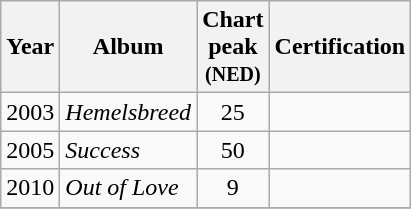<table class="wikitable">
<tr>
<th>Year</th>
<th>Album</th>
<th>Chart <br>peak<br><small>(NED)<br></small></th>
<th>Certification</th>
</tr>
<tr>
<td>2003</td>
<td><em>Hemelsbreed</em></td>
<td style="text-align:center;">25</td>
<td></td>
</tr>
<tr>
<td>2005</td>
<td><em>Success</em></td>
<td style="text-align:center;">50</td>
<td></td>
</tr>
<tr>
<td>2010</td>
<td><em>Out of Love</em></td>
<td style="text-align:center;">9</td>
<td></td>
</tr>
<tr>
</tr>
</table>
